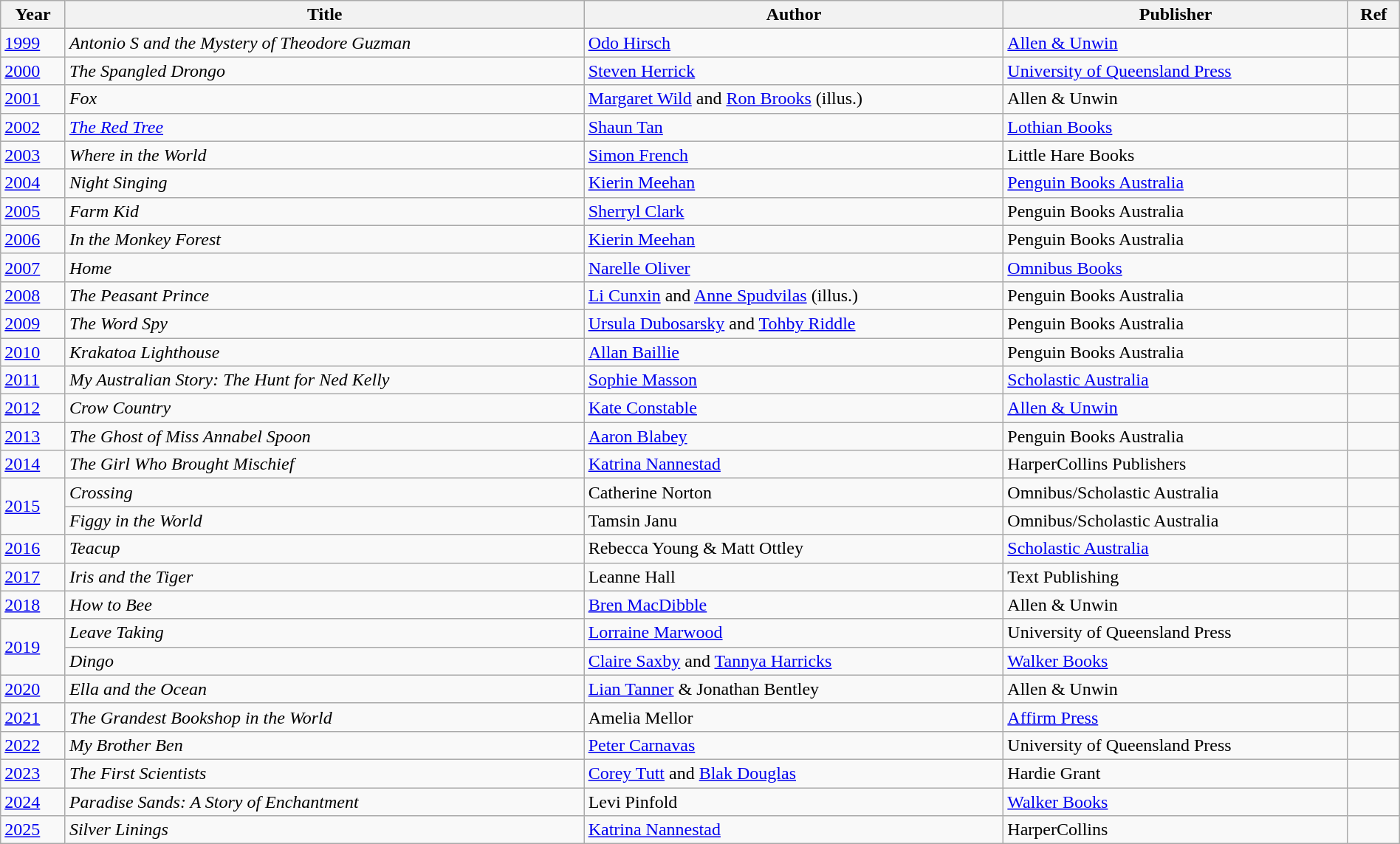<table class="wikitable" width="100%">
<tr>
<th>Year</th>
<th>Title</th>
<th>Author</th>
<th>Publisher</th>
<th>Ref</th>
</tr>
<tr>
<td><a href='#'>1999</a></td>
<td><em>Antonio S and the Mystery of Theodore Guzman</em></td>
<td><a href='#'>Odo Hirsch</a></td>
<td><a href='#'>Allen & Unwin</a></td>
<td></td>
</tr>
<tr>
<td><a href='#'>2000</a></td>
<td><em>The Spangled Drongo</em></td>
<td><a href='#'>Steven Herrick</a></td>
<td><a href='#'>University of Queensland Press</a></td>
<td></td>
</tr>
<tr>
<td><a href='#'>2001</a></td>
<td><em>Fox</em></td>
<td><a href='#'>Margaret Wild</a> and <a href='#'>Ron Brooks</a> (illus.)</td>
<td>Allen & Unwin</td>
<td></td>
</tr>
<tr>
<td><a href='#'>2002</a></td>
<td><em><a href='#'>The Red Tree</a></em></td>
<td><a href='#'>Shaun Tan</a></td>
<td><a href='#'>Lothian Books</a></td>
<td></td>
</tr>
<tr>
<td><a href='#'>2003</a></td>
<td><em>Where in the World</em></td>
<td><a href='#'>Simon French</a></td>
<td>Little Hare Books</td>
<td></td>
</tr>
<tr>
<td><a href='#'>2004</a></td>
<td><em>Night Singing</em></td>
<td><a href='#'>Kierin Meehan</a></td>
<td><a href='#'>Penguin Books Australia</a></td>
<td></td>
</tr>
<tr>
<td><a href='#'>2005</a></td>
<td><em>Farm Kid</em></td>
<td><a href='#'>Sherryl Clark</a></td>
<td>Penguin Books Australia</td>
<td></td>
</tr>
<tr>
<td><a href='#'>2006</a></td>
<td><em>In the Monkey Forest</em></td>
<td><a href='#'>Kierin Meehan</a></td>
<td>Penguin Books Australia</td>
<td></td>
</tr>
<tr>
<td><a href='#'>2007</a></td>
<td><em>Home</em></td>
<td><a href='#'>Narelle Oliver</a></td>
<td><a href='#'>Omnibus Books</a></td>
<td></td>
</tr>
<tr>
<td><a href='#'>2008</a></td>
<td><em>The Peasant Prince</em></td>
<td><a href='#'>Li Cunxin</a> and <a href='#'>Anne Spudvilas</a> (illus.)</td>
<td>Penguin Books Australia</td>
<td></td>
</tr>
<tr>
<td><a href='#'>2009</a></td>
<td><em>The Word Spy</em></td>
<td><a href='#'>Ursula Dubosarsky</a> and <a href='#'>Tohby Riddle</a></td>
<td>Penguin Books Australia</td>
<td></td>
</tr>
<tr>
<td><a href='#'>2010</a></td>
<td><em>Krakatoa Lighthouse</em></td>
<td><a href='#'>Allan Baillie</a></td>
<td>Penguin Books Australia</td>
<td></td>
</tr>
<tr>
<td><a href='#'>2011</a></td>
<td><em>My Australian Story: The Hunt for Ned Kelly</em></td>
<td><a href='#'>Sophie Masson</a></td>
<td><a href='#'>Scholastic Australia</a></td>
<td></td>
</tr>
<tr>
<td><a href='#'>2012</a></td>
<td><em>Crow Country</em></td>
<td><a href='#'>Kate Constable</a></td>
<td><a href='#'>Allen & Unwin</a></td>
<td></td>
</tr>
<tr>
<td><a href='#'>2013</a></td>
<td><em>The Ghost of Miss Annabel Spoon</em></td>
<td><a href='#'>Aaron Blabey</a></td>
<td>Penguin Books Australia</td>
<td></td>
</tr>
<tr>
<td><a href='#'>2014</a></td>
<td><em>The Girl Who Brought Mischief</em></td>
<td><a href='#'>Katrina Nannestad</a></td>
<td>HarperCollins Publishers</td>
<td></td>
</tr>
<tr>
<td rowspan=2><a href='#'>2015</a></td>
<td><em>Crossing</em></td>
<td>Catherine Norton</td>
<td>Omnibus/Scholastic Australia</td>
<td></td>
</tr>
<tr>
<td><em>Figgy in the World</em></td>
<td>Tamsin Janu</td>
<td>Omnibus/Scholastic Australia</td>
<td></td>
</tr>
<tr>
<td><a href='#'>2016</a></td>
<td><em>Teacup</em></td>
<td>Rebecca Young & Matt Ottley</td>
<td><a href='#'>Scholastic Australia</a></td>
<td></td>
</tr>
<tr>
<td><a href='#'>2017</a></td>
<td><em>Iris and the Tiger</em></td>
<td>Leanne Hall</td>
<td>Text Publishing</td>
<td></td>
</tr>
<tr>
<td><a href='#'>2018</a></td>
<td><em>How to Bee</em></td>
<td><a href='#'>Bren MacDibble</a></td>
<td>Allen & Unwin</td>
<td></td>
</tr>
<tr>
<td rowspan=2><a href='#'>2019</a></td>
<td><em>Leave Taking</em></td>
<td><a href='#'>Lorraine Marwood</a></td>
<td>University of Queensland Press</td>
<td></td>
</tr>
<tr>
<td><em>Dingo</em></td>
<td><a href='#'>Claire Saxby</a> and <a href='#'>Tannya Harricks</a></td>
<td><a href='#'>Walker Books</a></td>
<td></td>
</tr>
<tr>
<td><a href='#'>2020</a></td>
<td><em>Ella and the Ocean</em></td>
<td><a href='#'>Lian Tanner</a> & Jonathan Bentley</td>
<td>Allen & Unwin</td>
<td></td>
</tr>
<tr>
<td><a href='#'>2021</a></td>
<td><em>The Grandest Bookshop in the World</em></td>
<td>Amelia Mellor</td>
<td><a href='#'>Affirm Press</a></td>
<td></td>
</tr>
<tr>
<td><a href='#'>2022</a></td>
<td><em>My Brother Ben</em></td>
<td><a href='#'>Peter Carnavas</a></td>
<td>University of Queensland Press</td>
<td></td>
</tr>
<tr>
<td><a href='#'>2023</a></td>
<td><em>The First Scientists</em></td>
<td><a href='#'>Corey Tutt</a> and <a href='#'>Blak Douglas</a></td>
<td>Hardie Grant</td>
<td></td>
</tr>
<tr>
<td><a href='#'>2024</a></td>
<td><em>Paradise Sands: A Story of Enchantment</em></td>
<td>Levi Pinfold</td>
<td><a href='#'>Walker Books</a></td>
<td></td>
</tr>
<tr>
<td><a href='#'>2025</a></td>
<td><em>Silver Linings</em></td>
<td><a href='#'>Katrina Nannestad</a></td>
<td>HarperCollins</td>
<td></td>
</tr>
</table>
